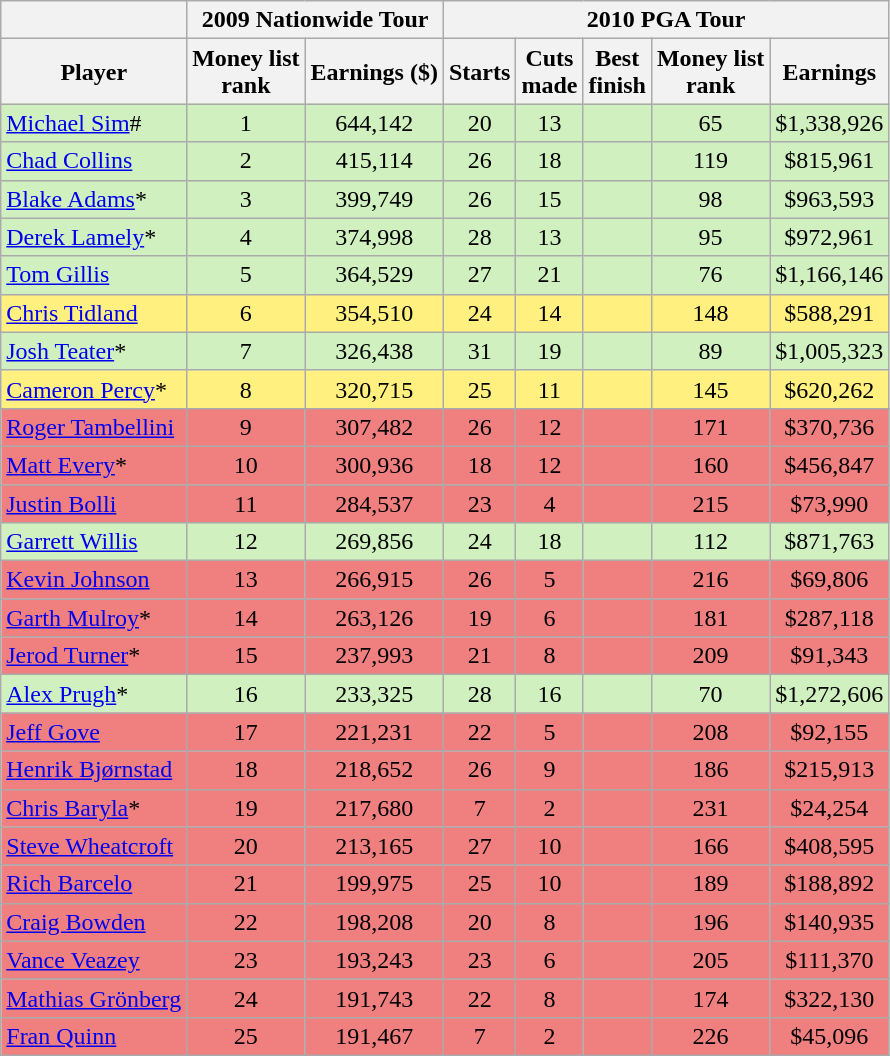<table class="wikitable sortable" style="text-align:center">
<tr>
<th></th>
<th colspan=2>2009 Nationwide Tour</th>
<th colspan=6>2010 PGA Tour</th>
</tr>
<tr>
<th>Player</th>
<th>Money list<br>rank</th>
<th>Earnings ($)</th>
<th>Starts</th>
<th>Cuts<br>made</th>
<th>Best<br>finish</th>
<th>Money list<br>rank</th>
<th>Earnings</th>
</tr>
<tr style="background:#D0F0C0;">
<td align=left> <a href='#'>Michael Sim</a>#</td>
<td>1</td>
<td>644,142</td>
<td>20</td>
<td>13</td>
<td></td>
<td>65</td>
<td>$1,338,926</td>
</tr>
<tr style="background:#D0F0C0;">
<td align=left> <a href='#'>Chad Collins</a></td>
<td>2</td>
<td>415,114</td>
<td>26</td>
<td>18</td>
<td></td>
<td>119</td>
<td>$815,961</td>
</tr>
<tr style="background:#D0F0C0;">
<td align=left> <a href='#'>Blake Adams</a>*</td>
<td>3</td>
<td>399,749</td>
<td>26</td>
<td>15</td>
<td></td>
<td>98</td>
<td>$963,593</td>
</tr>
<tr style="background:#D0F0C0;">
<td align=left> <a href='#'>Derek Lamely</a>*</td>
<td>4</td>
<td>374,998</td>
<td>28</td>
<td>13</td>
<td></td>
<td>95</td>
<td>$972,961</td>
</tr>
<tr style="background:#D0F0C0;">
<td align=left> <a href='#'>Tom Gillis</a></td>
<td>5</td>
<td>364,529</td>
<td>27</td>
<td>21</td>
<td></td>
<td>76</td>
<td>$1,166,146</td>
</tr>
<tr style="background:#FFF080;">
<td align=left> <a href='#'>Chris Tidland</a></td>
<td>6</td>
<td>354,510</td>
<td>24</td>
<td>14</td>
<td></td>
<td>148</td>
<td>$588,291</td>
</tr>
<tr style="background:#D0F0C0;">
<td align=left> <a href='#'>Josh Teater</a>*</td>
<td>7</td>
<td>326,438</td>
<td>31</td>
<td>19</td>
<td></td>
<td>89</td>
<td>$1,005,323</td>
</tr>
<tr style="background:#FFF080;">
<td align=left> <a href='#'>Cameron Percy</a>*</td>
<td>8</td>
<td>320,715</td>
<td>25</td>
<td>11</td>
<td></td>
<td>145</td>
<td>$620,262</td>
</tr>
<tr style="background:#F08080;">
<td align=left> <a href='#'>Roger Tambellini</a></td>
<td>9</td>
<td>307,482</td>
<td>26</td>
<td>12</td>
<td></td>
<td>171</td>
<td>$370,736</td>
</tr>
<tr style="background:#F08080;">
<td align=left> <a href='#'>Matt Every</a>*</td>
<td>10</td>
<td>300,936</td>
<td>18</td>
<td>12</td>
<td></td>
<td>160</td>
<td>$456,847</td>
</tr>
<tr style="background:#F08080;">
<td align=left> <a href='#'>Justin Bolli</a></td>
<td>11</td>
<td>284,537</td>
<td>23</td>
<td>4</td>
<td></td>
<td>215</td>
<td>$73,990</td>
</tr>
<tr style="background:#D0F0C0;">
<td align=left> <a href='#'>Garrett Willis</a></td>
<td>12</td>
<td>269,856</td>
<td>24</td>
<td>18</td>
<td></td>
<td>112</td>
<td>$871,763</td>
</tr>
<tr style="background:#F08080;">
<td align=left> <a href='#'>Kevin Johnson</a></td>
<td>13</td>
<td>266,915</td>
<td>26</td>
<td>5</td>
<td></td>
<td>216</td>
<td>$69,806</td>
</tr>
<tr style="background:#F08080;">
<td align=left> <a href='#'>Garth Mulroy</a>*</td>
<td>14</td>
<td>263,126</td>
<td>19</td>
<td>6</td>
<td></td>
<td>181</td>
<td>$287,118</td>
</tr>
<tr style="background:#F08080;">
<td align=left> <a href='#'>Jerod Turner</a>*</td>
<td>15</td>
<td>237,993</td>
<td>21</td>
<td>8</td>
<td></td>
<td>209</td>
<td>$91,343</td>
</tr>
<tr style="background:#D0F0C0;">
<td align=left> <a href='#'>Alex Prugh</a>*</td>
<td>16</td>
<td>233,325</td>
<td>28</td>
<td>16</td>
<td></td>
<td>70</td>
<td>$1,272,606</td>
</tr>
<tr style="background:#F08080;">
<td align=left> <a href='#'>Jeff Gove</a></td>
<td>17</td>
<td>221,231</td>
<td>22</td>
<td>5</td>
<td></td>
<td>208</td>
<td>$92,155</td>
</tr>
<tr style="background:#F08080;">
<td align=left> <a href='#'>Henrik Bjørnstad</a></td>
<td>18</td>
<td>218,652</td>
<td>26</td>
<td>9</td>
<td></td>
<td>186</td>
<td>$215,913</td>
</tr>
<tr style="background:#F08080;">
<td align=left> <a href='#'>Chris Baryla</a>*</td>
<td>19</td>
<td>217,680</td>
<td>7</td>
<td>2</td>
<td></td>
<td>231</td>
<td>$24,254</td>
</tr>
<tr style="background:#F08080;">
<td align=left> <a href='#'>Steve Wheatcroft</a></td>
<td>20</td>
<td>213,165</td>
<td>27</td>
<td>10</td>
<td></td>
<td>166</td>
<td>$408,595</td>
</tr>
<tr style="background:#F08080;">
<td align=left> <a href='#'>Rich Barcelo</a></td>
<td>21</td>
<td>199,975</td>
<td>25</td>
<td>10</td>
<td></td>
<td>189</td>
<td>$188,892</td>
</tr>
<tr style="background:#F08080;">
<td align=left> <a href='#'>Craig Bowden</a></td>
<td>22</td>
<td>198,208</td>
<td>20</td>
<td>8</td>
<td></td>
<td>196</td>
<td>$140,935</td>
</tr>
<tr style="background:#F08080;">
<td align=left> <a href='#'>Vance Veazey</a></td>
<td>23</td>
<td>193,243</td>
<td>23</td>
<td>6</td>
<td></td>
<td>205</td>
<td>$111,370</td>
</tr>
<tr style="background:#F08080;">
<td align=left> <a href='#'>Mathias Grönberg</a></td>
<td>24</td>
<td>191,743</td>
<td>22</td>
<td>8</td>
<td></td>
<td>174</td>
<td>$322,130</td>
</tr>
<tr style="background:#F08080;">
<td align=left> <a href='#'>Fran Quinn</a></td>
<td>25</td>
<td>191,467</td>
<td>7</td>
<td>2</td>
<td></td>
<td>226</td>
<td>$45,096</td>
</tr>
</table>
